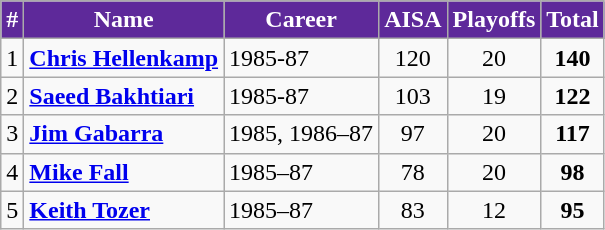<table class="wikitable" style="text-align:center;">
<tr>
<th style="background:#5E299A; color:white;" scope="col">#</th>
<th style="background:#5E299A; color:white;" scope="col">Name</th>
<th style="background:#5E299A; color:white;" scope="col">Career</th>
<th style="background:#5E299A; color:white;" scope="col">AISA</th>
<th style="background:#5E299A; color:white;" scope="col">Playoffs</th>
<th style="background:#5E299A; color:white;" scope="col">Total</th>
</tr>
<tr>
<td>1</td>
<td align="left"> <strong><a href='#'>Chris Hellenkamp</a></strong></td>
<td align="left">1985-87</td>
<td>120</td>
<td>20</td>
<td><strong>140</strong></td>
</tr>
<tr>
<td>2</td>
<td align="left"> <strong><a href='#'>Saeed Bakhtiari</a></strong></td>
<td align="left">1985-87</td>
<td>103</td>
<td>19</td>
<td><strong>122</strong></td>
</tr>
<tr>
<td>3</td>
<td align="left"> <strong><a href='#'>Jim Gabarra</a></strong></td>
<td align="left">1985, 1986–87</td>
<td>97</td>
<td>20</td>
<td><strong>117</strong></td>
</tr>
<tr>
<td>4</td>
<td align="left"> <strong><a href='#'>Mike Fall</a></strong></td>
<td align="left">1985–87</td>
<td>78</td>
<td>20</td>
<td><strong>98</strong></td>
</tr>
<tr>
<td>5</td>
<td align="left"> <strong><a href='#'>Keith Tozer</a></strong></td>
<td align="left">1985–87</td>
<td>83</td>
<td>12</td>
<td><strong>95</strong></td>
</tr>
</table>
